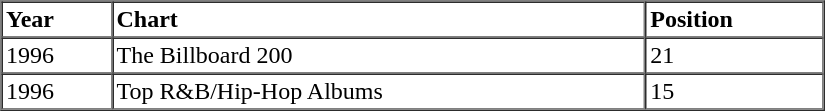<table border=1 cellspacing=0 cellpadding=2 width="550px">
<tr>
<th align="left">Year</th>
<th align="left">Chart</th>
<th align="left">Position</th>
</tr>
<tr>
<td align="left">1996</td>
<td align="left">The Billboard 200</td>
<td align="left">21</td>
</tr>
<tr>
<td align="left">1996</td>
<td align="left">Top R&B/Hip-Hop Albums</td>
<td align="left">15</td>
</tr>
<tr>
</tr>
</table>
